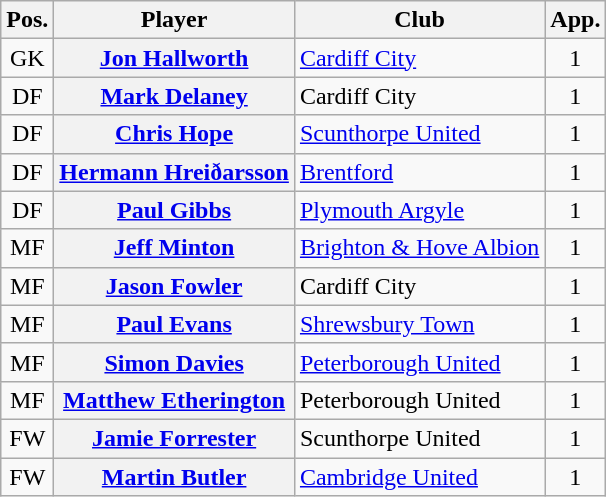<table class="wikitable plainrowheaders" style="text-align: left">
<tr>
<th scope=col>Pos.</th>
<th scope=col>Player</th>
<th scope=col>Club</th>
<th scope=col>App.</th>
</tr>
<tr>
<td style=text-align:center>GK</td>
<th scope=row><a href='#'>Jon Hallworth</a></th>
<td><a href='#'>Cardiff City</a></td>
<td style=text-align:center>1</td>
</tr>
<tr>
<td style=text-align:center>DF</td>
<th scope=row><a href='#'>Mark Delaney</a></th>
<td>Cardiff City</td>
<td style=text-align:center>1</td>
</tr>
<tr>
<td style=text-align:center>DF</td>
<th scope=row><a href='#'>Chris Hope</a></th>
<td><a href='#'>Scunthorpe United</a></td>
<td style=text-align:center>1</td>
</tr>
<tr>
<td style=text-align:center>DF</td>
<th scope=row><a href='#'>Hermann Hreiðarsson</a></th>
<td><a href='#'>Brentford</a></td>
<td style=text-align:center>1</td>
</tr>
<tr>
<td style=text-align:center>DF</td>
<th scope=row><a href='#'>Paul Gibbs</a></th>
<td><a href='#'>Plymouth Argyle</a></td>
<td style=text-align:center>1</td>
</tr>
<tr>
<td style=text-align:center>MF</td>
<th scope=row><a href='#'>Jeff Minton</a></th>
<td><a href='#'>Brighton & Hove Albion</a></td>
<td style=text-align:center>1</td>
</tr>
<tr>
<td style=text-align:center>MF</td>
<th scope=row><a href='#'>Jason Fowler</a></th>
<td>Cardiff City</td>
<td style=text-align:center>1</td>
</tr>
<tr>
<td style=text-align:center>MF</td>
<th scope=row><a href='#'>Paul Evans</a></th>
<td><a href='#'>Shrewsbury Town</a></td>
<td style=text-align:center>1</td>
</tr>
<tr>
<td style=text-align:center>MF</td>
<th scope=row><a href='#'>Simon Davies</a></th>
<td><a href='#'>Peterborough United</a></td>
<td style=text-align:center>1</td>
</tr>
<tr>
<td style=text-align:center>MF</td>
<th scope=row><a href='#'>Matthew Etherington</a></th>
<td>Peterborough United</td>
<td style=text-align:center>1</td>
</tr>
<tr>
<td style=text-align:center>FW</td>
<th scope=row><a href='#'>Jamie Forrester</a></th>
<td>Scunthorpe United</td>
<td style=text-align:center>1</td>
</tr>
<tr>
<td style=text-align:center>FW</td>
<th scope=row><a href='#'>Martin Butler</a></th>
<td><a href='#'>Cambridge United</a></td>
<td style=text-align:center>1</td>
</tr>
</table>
